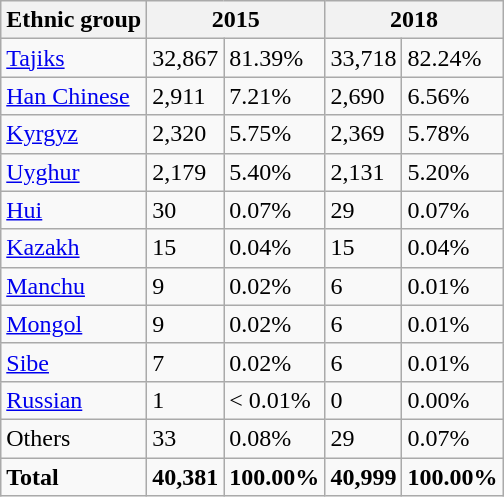<table class="wikitable">
<tr>
<th>Ethnic group</th>
<th colspan="2">2015</th>
<th colspan="2">2018</th>
</tr>
<tr>
<td><a href='#'>Tajiks</a></td>
<td>32,867</td>
<td>81.39%</td>
<td>33,718</td>
<td>82.24%</td>
</tr>
<tr>
<td><a href='#'>Han Chinese</a></td>
<td>2,911</td>
<td>7.21%</td>
<td>2,690</td>
<td>6.56%</td>
</tr>
<tr>
<td><a href='#'>Kyrgyz</a></td>
<td>2,320</td>
<td>5.75%</td>
<td>2,369</td>
<td>5.78%</td>
</tr>
<tr>
<td><a href='#'>Uyghur</a></td>
<td>2,179</td>
<td>5.40%</td>
<td>2,131</td>
<td>5.20%</td>
</tr>
<tr>
<td><a href='#'>Hui</a></td>
<td>30</td>
<td>0.07%</td>
<td>29</td>
<td>0.07%</td>
</tr>
<tr>
<td><a href='#'>Kazakh</a></td>
<td>15</td>
<td>0.04%</td>
<td>15</td>
<td>0.04%</td>
</tr>
<tr>
<td><a href='#'>Manchu</a></td>
<td>9</td>
<td>0.02%</td>
<td>6</td>
<td>0.01%</td>
</tr>
<tr>
<td><a href='#'>Mongol</a></td>
<td>9</td>
<td>0.02%</td>
<td>6</td>
<td>0.01%</td>
</tr>
<tr>
<td><a href='#'>Sibe</a></td>
<td>7</td>
<td>0.02%</td>
<td>6</td>
<td>0.01%</td>
</tr>
<tr>
<td><a href='#'>Russian</a></td>
<td>1</td>
<td>< 0.01%</td>
<td>0</td>
<td>0.00%</td>
</tr>
<tr>
<td>Others</td>
<td>33</td>
<td>0.08%</td>
<td>29</td>
<td>0.07%</td>
</tr>
<tr>
<td><strong>Total</strong></td>
<td><strong>40,381</strong></td>
<td><strong>100.00%</strong></td>
<td><strong>40,999</strong></td>
<td><strong>100.00%</strong></td>
</tr>
</table>
